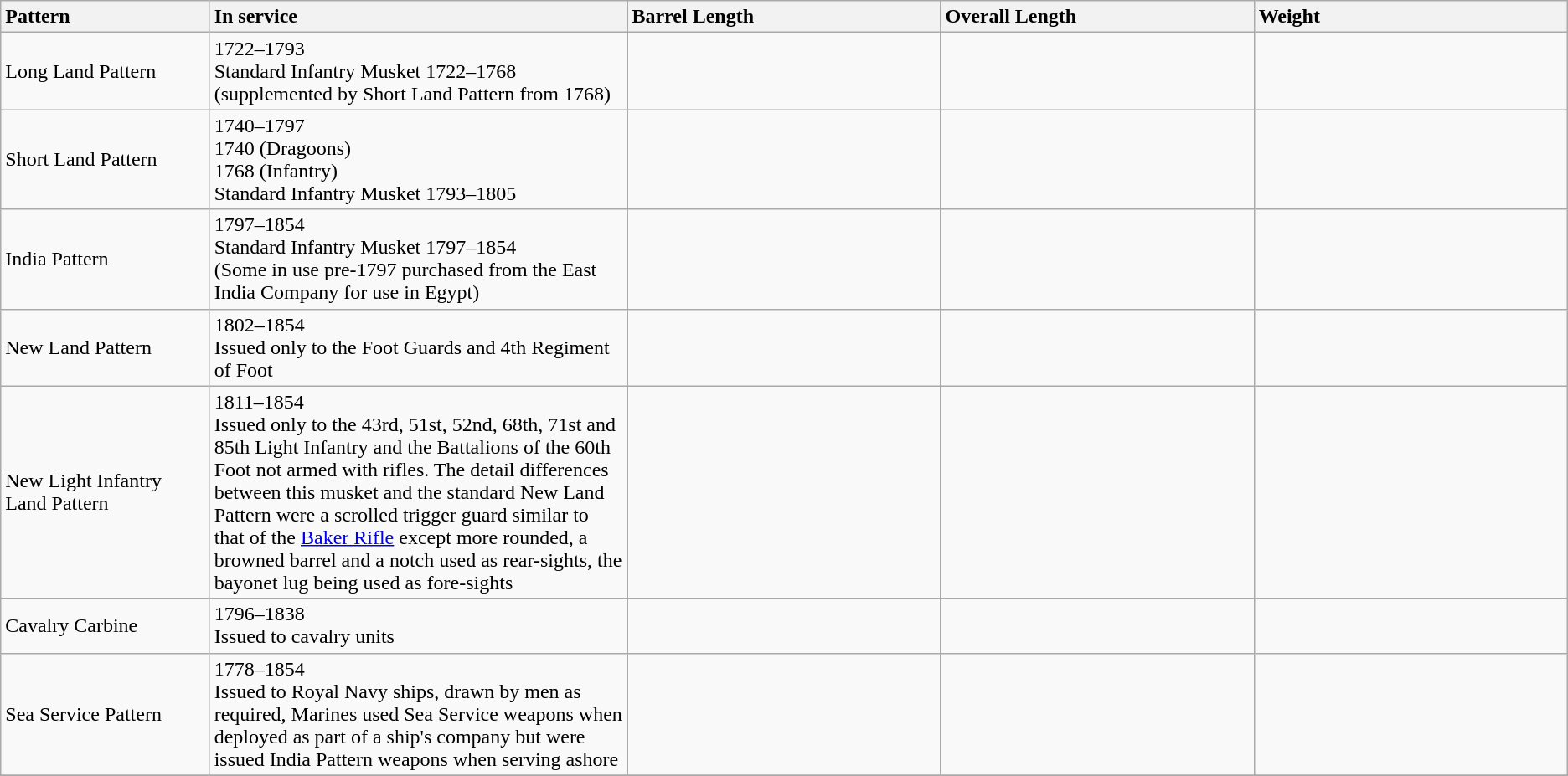<table class="wikitable">
<tr>
<th style="text-align:left; width:10%;">Pattern</th>
<th style="text-align:left; width:20%;">In service</th>
<th style="text-align:left; width:15%;">Barrel Length</th>
<th style="text-align:left; width:15%;">Overall Length</th>
<th style="text-align:left; width:15%;">Weight</th>
</tr>
<tr>
<td>Long Land Pattern</td>
<td>1722–1793<br>Standard Infantry Musket 1722–1768<br>(supplemented by Short Land Pattern from 1768)</td>
<td></td>
<td></td>
<td></td>
</tr>
<tr>
<td>Short Land Pattern</td>
<td>1740–1797<br>1740 (Dragoons)<br>1768 (Infantry)<br>Standard Infantry Musket 1793–1805</td>
<td></td>
<td></td>
<td></td>
</tr>
<tr>
<td>India Pattern</td>
<td>1797–1854<br>Standard Infantry Musket 1797–1854<br>(Some in use pre-1797 purchased from the East India Company for use in Egypt)</td>
<td></td>
<td></td>
<td></td>
</tr>
<tr>
<td>New Land Pattern</td>
<td>1802–1854<br>Issued only to the Foot Guards and 4th Regiment of Foot</td>
<td></td>
<td></td>
<td></td>
</tr>
<tr>
<td>New Light Infantry Land Pattern</td>
<td>1811–1854<br>Issued only to the 43rd, 51st, 52nd, 68th, 71st and 85th Light Infantry and the Battalions of the 60th Foot not armed with rifles. The detail differences between this musket and the standard New Land Pattern were a scrolled trigger guard similar to that of the <a href='#'>Baker Rifle</a> except more rounded, a browned barrel and a notch used as rear-sights, the bayonet lug being used as fore-sights</td>
<td></td>
<td></td>
<td></td>
</tr>
<tr>
<td>Cavalry Carbine</td>
<td>1796–1838<br>Issued to cavalry units</td>
<td></td>
<td></td>
<td></td>
</tr>
<tr>
<td>Sea Service Pattern</td>
<td>1778–1854<br>Issued to Royal Navy ships, drawn by men as required, Marines used Sea Service weapons when deployed as part of a ship's company but were issued India Pattern weapons when serving ashore</td>
<td></td>
<td></td>
<td></td>
</tr>
<tr>
</tr>
</table>
